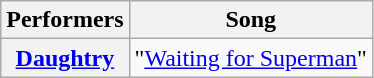<table class="wikitable" style="text-align:center;">
<tr>
<th scope="col">Performers</th>
<th scope="col">Song</th>
</tr>
<tr>
<th scope="row"><a href='#'>Daughtry</a></th>
<td>"<a href='#'>Waiting for Superman</a>"</td>
</tr>
</table>
